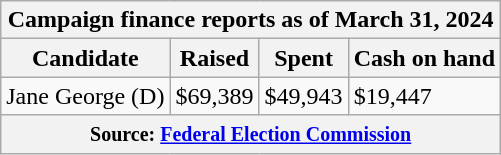<table class="wikitable sortable">
<tr>
<th colspan=4>Campaign finance reports as of March 31, 2024</th>
</tr>
<tr style="text-align:center;">
<th>Candidate</th>
<th>Raised</th>
<th>Spent</th>
<th>Cash on hand</th>
</tr>
<tr>
<td>Jane George (D)</td>
<td>$69,389</td>
<td>$49,943</td>
<td>$19,447</td>
</tr>
<tr>
<th colspan="4"><small>Source: <a href='#'>Federal Election Commission</a></small></th>
</tr>
</table>
